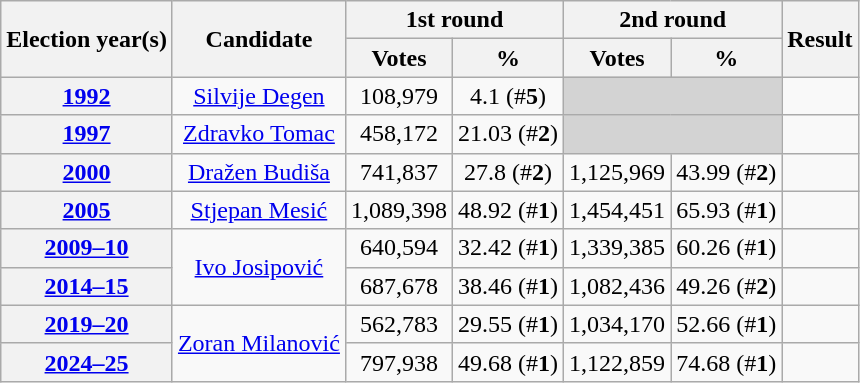<table class=wikitable style="text-align: center;">
<tr>
<th rowspan=2>Election year(s)</th>
<th rowspan=2>Candidate</th>
<th colspan=2>1st round</th>
<th colspan=2>2nd round</th>
<th rowspan=2>Result</th>
</tr>
<tr>
<th>Votes</th>
<th>%</th>
<th>Votes</th>
<th>%</th>
</tr>
<tr>
<th><a href='#'>1992</a></th>
<td><a href='#'>Silvije Degen</a></td>
<td>108,979</td>
<td>4.1 (#<strong>5</strong>)</td>
<td colspan="2" style="background:lightgrey;"></td>
<td></td>
</tr>
<tr>
<th><a href='#'>1997</a></th>
<td><a href='#'>Zdravko Tomac</a></td>
<td>458,172</td>
<td>21.03 (#<strong>2</strong>)</td>
<td colspan="2" style="background:lightgrey;"></td>
<td></td>
</tr>
<tr>
<th><a href='#'>2000</a></th>
<td><a href='#'>Dražen Budiša</a></td>
<td>741,837</td>
<td>27.8 (#<strong>2</strong>)</td>
<td>1,125,969</td>
<td>43.99 (#<strong>2</strong>)</td>
<td></td>
</tr>
<tr>
<th><a href='#'>2005</a></th>
<td><a href='#'>Stjepan Mesić</a></td>
<td>1,089,398</td>
<td>48.92 (#<strong>1</strong>)</td>
<td>1,454,451</td>
<td>65.93 (#<strong>1</strong>)</td>
<td></td>
</tr>
<tr>
<th><a href='#'>2009–10</a></th>
<td Rowspan=2><a href='#'>Ivo Josipović</a></td>
<td>640,594</td>
<td>32.42 (#<strong>1</strong>)</td>
<td>1,339,385</td>
<td>60.26 (#<strong>1</strong>)</td>
<td></td>
</tr>
<tr>
<th><a href='#'>2014–15</a></th>
<td>687,678</td>
<td>38.46 (#<strong>1</strong>)</td>
<td>1,082,436</td>
<td>49.26 (#<strong>2</strong>)</td>
<td></td>
</tr>
<tr>
<th><a href='#'>2019–20</a></th>
<td Rowspan=2><a href='#'>Zoran Milanović</a></td>
<td>562,783</td>
<td>29.55 (#<strong>1</strong>)</td>
<td>1,034,170</td>
<td>52.66 (#<strong>1</strong>)</td>
<td></td>
</tr>
<tr>
<th><a href='#'>2024–25</a></th>
<td>797,938</td>
<td>49.68 (#<strong>1</strong>)</td>
<td>1,122,859</td>
<td>74.68 (#<strong>1</strong>)</td>
<td></td>
</tr>
</table>
